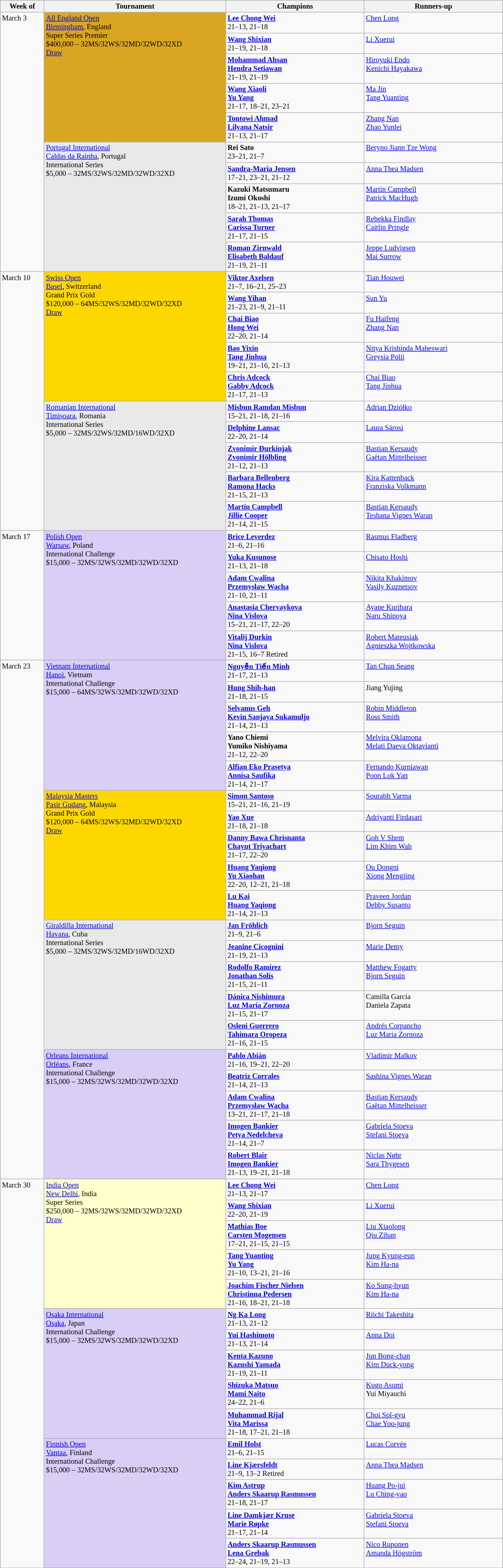<table class=wikitable style=font-size:85%>
<tr>
<th width=75>Week of</th>
<th width=330>Tournament</th>
<th width=250>Champions</th>
<th width=250>Runners-up</th>
</tr>
<tr valign=top>
<td rowspan=10>March 3</td>
<td style="background:#DAA520;" rowspan="5"><a href='#'>All England Open</a><br><a href='#'>Birmingham</a>, England<br>Super Series Premier<br>$400,000 – 32MS/32WS/32MD/32WD/32XD<br><a href='#'>Draw</a></td>
<td> <strong><a href='#'>Lee Chong Wei</a></strong><br>21–13, 21–18</td>
<td> <a href='#'>Chen Long</a></td>
</tr>
<tr valign=top>
<td> <strong><a href='#'>Wang Shixian</a></strong><br>21–19, 21–18</td>
<td> <a href='#'>Li Xuerui</a></td>
</tr>
<tr valign=top>
<td> <strong><a href='#'>Mohammad Ahsan</a></strong><br> <strong><a href='#'>Hendra Setiawan</a></strong><br>21–19, 21–19</td>
<td> <a href='#'>Hiroyuki Endo</a><br> <a href='#'>Kenichi Hayakawa</a></td>
</tr>
<tr valign=top>
<td> <strong><a href='#'>Wang Xiaoli</a></strong><br> <strong><a href='#'>Yu Yang</a></strong><br>21–17, 18–21, 23–21</td>
<td> <a href='#'>Ma Jin</a><br> <a href='#'>Tang Yuanting</a></td>
</tr>
<tr valign=top>
<td> <strong><a href='#'>Tontowi Ahmad</a></strong><br> <strong><a href='#'>Lilyana Natsir</a></strong><br>21–13, 21–17</td>
<td> <a href='#'>Zhang Nan</a><br> <a href='#'>Zhao Yunlei</a></td>
</tr>
<tr valign=top>
<td style="background:#E9E9E9;" rowspan="5"><a href='#'>Portugal International</a><br><a href='#'>Caldas da Rainha</a>, Portugal<br>International Series<br>$5,000 – 32MS/32WS/32MD/32WD/32XD</td>
<td> <strong>Rei Sato</strong><br>23–21, 21–7</td>
<td> <a href='#'>Beryno Jiann Tze Wong</a></td>
</tr>
<tr valign=top>
<td> <strong><a href='#'>Sandra-Maria Jensen</a></strong><br>17–21, 23–21, 21–12</td>
<td> <a href='#'>Anna Thea Madsen</a></td>
</tr>
<tr valign=top>
<td> <strong>Kazuki Matsumaru<br> Izumi Okoshi</strong><br>18–21, 21–13, 21–17</td>
<td> <a href='#'>Martin Campbell</a><br> <a href='#'>Patrick MacHugh</a></td>
</tr>
<tr valign=top>
<td> <strong><a href='#'>Sarah Thomas</a><br> <a href='#'>Carissa Turner</a></strong><br>21–17, 21–15</td>
<td> <a href='#'>Rebekka Findlay</a><br> <a href='#'>Caitlin Pringle</a></td>
</tr>
<tr valign=top>
<td> <strong><a href='#'>Roman Zirnwald</a><br> <a href='#'>Elisabeth Baldauf</a></strong><br>21–19, 21–11</td>
<td> <a href='#'>Jeppe Ludvigsen</a><br> <a href='#'>Mai Surrow</a></td>
</tr>
<tr valign=top>
<td rowspan=10>March 10</td>
<td style="background:#FFD700;" rowspan="5"><a href='#'>Swiss Open</a><br><a href='#'>Basel</a>, Switzerland<br>Grand Prix Gold<br>$120,000 – 64MS/32WS/32MD/32WD/32XD<br><a href='#'>Draw</a></td>
<td> <strong><a href='#'>Viktor Axelsen</a></strong><br>21–7, 16–21, 25–23</td>
<td> <a href='#'>Tian Houwei</a></td>
</tr>
<tr valign=top>
<td> <strong><a href='#'>Wang Yihan</a></strong><br>21–23, 21–9, 21–11</td>
<td> <a href='#'>Sun Yu</a></td>
</tr>
<tr valign=top>
<td> <strong><a href='#'>Chai Biao</a><br> <a href='#'>Hong Wei</a></strong><br>22–20, 21–14</td>
<td> <a href='#'>Fu Haifeng</a><br> <a href='#'>Zhang Nan</a></td>
</tr>
<tr valign=top>
<td> <strong><a href='#'>Bao Yixin</a><br> <a href='#'>Tang Jinhua</a></strong><br>19–21, 21–16, 21–13</td>
<td> <a href='#'>Nitya Krishinda Maheswari</a><br> <a href='#'>Greysia Polii</a></td>
</tr>
<tr valign=top>
<td> <strong><a href='#'>Chris Adcock</a></strong><br> <strong><a href='#'>Gabby Adcock</a></strong><br>21–17, 21–13</td>
<td> <a href='#'>Chai Biao</a><br> <a href='#'>Tang Jinhua</a></td>
</tr>
<tr valign=top>
<td style="background:#e9e9e9;" rowspan="5"><a href='#'>Romanian International</a><br><a href='#'>Timișoara</a>, Romania<br>International Series<br>$5,000 – 32MS/32WS/32MD/16WD/32XD</td>
<td> <strong><a href='#'>Misbun Ramdan Misbun</a></strong><br>15–21, 21–18, 21–16</td>
<td> <a href='#'>Adrian Dziółko</a></td>
</tr>
<tr valign=top>
<td> <strong><a href='#'>Delphine Lansac</a></strong><br>22–20, 21–14</td>
<td> <a href='#'>Laura Sárosi</a></td>
</tr>
<tr valign=top>
<td> <strong><a href='#'>Zvonimir Đurkinjak</a><br> <a href='#'>Zvonimir Hölbling</a></strong><br>21–12, 21–13</td>
<td> <a href='#'>Bastian Kersaudy</a><br> <a href='#'>Gaëtan Mittelheisser</a></td>
</tr>
<tr valign=top>
<td> <strong><a href='#'>Barbara Bellenberg</a><br> <a href='#'>Ramona Hacks</a></strong><br>21–15, 21–13</td>
<td> <a href='#'>Kira Kattenback</a><br> <a href='#'>Franziska Volkmann</a></td>
</tr>
<tr valign=top>
<td> <strong><a href='#'>Martin Campbell</a><br> <a href='#'>Jillie Cooper</a></strong><br>21–14, 21–15</td>
<td> <a href='#'>Bastian Kersaudy</a><br> <a href='#'>Teshana Vignes Waran</a></td>
</tr>
<tr valign=top>
<td rowspan=5>March 17</td>
<td style="background:#d8cef6;" rowspan="5"><a href='#'>Polish Open</a><br><a href='#'>Warsaw</a>, Poland<br>International Challenge<br>$15,000 – 32MS/32WS/32MD/32WD/32XD</td>
<td> <strong><a href='#'>Brice Leverdez</a></strong><br>21–6, 21–16</td>
<td> <a href='#'>Rasmus Fladberg</a></td>
</tr>
<tr valign=top>
<td> <strong><a href='#'>Yuka Kusunose</a></strong><br>21–13, 21–18</td>
<td> <a href='#'>Chisato Hoshi</a></td>
</tr>
<tr valign=top>
<td> <strong><a href='#'>Adam Cwalina</a><br> <a href='#'>Przemysław Wacha</a></strong><br>21–10, 21–11</td>
<td> <a href='#'>Nikita Khakimov</a><br> <a href='#'>Vasily Kuznetsov</a></td>
</tr>
<tr valign=top>
<td> <strong><a href='#'>Anastasia Chervaykova</a><br> <a href='#'>Nina Vislova</a></strong><br>15–21, 21–17, 22–20</td>
<td> <a href='#'>Ayane Kurihara</a><br> <a href='#'>Naru Shinoya</a></td>
</tr>
<tr valign=top>
<td> <strong><a href='#'>Vitalij Durkin</a><br> <a href='#'>Nina Vislova</a></strong><br>21–15, 16–7 Retired</td>
<td> <a href='#'>Robert Mateusiak</a><br> <a href='#'>Agnieszka Wojtkowska</a></td>
</tr>
<tr valign=top>
<td rowspan=20>March 23</td>
<td style="background:#d8cef6;" rowspan="5"><a href='#'>Vietnam International</a><br><a href='#'>Hanoi</a>, Vietnam<br>International Challenge<br>$15,000 – 64MS/32WS/32MD/32WD/32XD</td>
<td> <strong><a href='#'>Nguyễn Tiến Minh</a></strong><br>21–17, 21–13</td>
<td> <a href='#'>Tan Chun Seang</a></td>
</tr>
<tr valign=top>
<td> <strong><a href='#'>Hung Shih-han</a></strong><br>21–18, 21–15</td>
<td> Jiang Yujing</td>
</tr>
<tr valign=top>
<td> <strong><a href='#'>Selvanus Geh</a><br> <a href='#'>Kevin Sanjaya Sukamuljo</a></strong><br>21–14, 21–13</td>
<td> <a href='#'>Robin Middleton</a><br> <a href='#'>Ross Smith</a></td>
</tr>
<tr valign=top>
<td> <strong>Yano Chiemi<br> Yumiko Nishiyama</strong><br>21–12, 22–20</td>
<td> <a href='#'>Melvira Oklamona</a><br> <a href='#'>Melati Daeva Oktavianti</a></td>
</tr>
<tr valign=top>
<td> <strong><a href='#'>Alfian Eko Prasetya</a><br> <a href='#'>Annisa Saufika</a></strong><br>21–14, 21–17</td>
<td> <a href='#'>Fernando Kurniawan</a><br> <a href='#'>Poon Lok Yan</a></td>
</tr>
<tr valign=top>
<td style="background:#FFD700;" rowspan="5"><a href='#'>Malaysia Masters</a><br><a href='#'>Pasir Gudang</a>, Malaysia<br>Grand Prix Gold<br>$120,000 – 64MS/32WS/32MD/32WD/32XD<br><a href='#'>Draw</a></td>
<td> <strong><a href='#'>Simon Santoso</a></strong><br>15–21, 21–16, 21–19</td>
<td> <a href='#'>Sourabh Varma</a></td>
</tr>
<tr valign=top>
<td> <strong><a href='#'>Yao Xue</a></strong><br>21–18, 21–18</td>
<td> <a href='#'>Adriyanti Firdasari</a></td>
</tr>
<tr valign=top>
<td> <strong><a href='#'>Danny Bawa Chrisnanta</a></strong><br> <strong><a href='#'>Chayut Triyachart</a></strong><br>21–17, 22–20</td>
<td> <a href='#'>Goh V Shem</a><br> <a href='#'>Lim Khim Wah</a></td>
</tr>
<tr valign=top>
<td> <strong><a href='#'>Huang Yaqiong</a></strong><br> <strong><a href='#'>Yu Xiaohan</a></strong><br>22–20, 12–21, 21–18</td>
<td> <a href='#'>Ou Dongni</a><br> <a href='#'>Xiong Mengjing</a></td>
</tr>
<tr valign=top>
<td> <strong><a href='#'>Lu Kai</a></strong><br> <strong><a href='#'>Huang Yaqiong</a></strong><br>21–14, 21–13</td>
<td> <a href='#'>Praveen Jordan</a><br> <a href='#'>Debby Susanto</a></td>
</tr>
<tr valign=top>
<td style="background:#e9e9e9;" rowspan="5"><a href='#'>Giraldilla International</a><br><a href='#'>Havana</a>, Cuba<br>International Series<br>$5,000 – 32MS/32WS/32MD/16WD/32XD</td>
<td> <strong><a href='#'>Jan Fröhlich</a></strong><br>21–9, 21–6</td>
<td> <a href='#'>Bjorn Seguin</a></td>
</tr>
<tr valign=top>
<td> <strong><a href='#'>Jeanine Cicognini</a></strong><br>21–19, 21–13</td>
<td> <a href='#'>Marie Demy</a></td>
</tr>
<tr valign=top>
<td> <strong><a href='#'>Rodolfo Ramírez</a><br> <a href='#'>Jonathan Solís</a></strong><br>21–15, 21–11</td>
<td> <a href='#'>Matthew Fogarty</a><br> <a href='#'>Bjorn Seguin</a></td>
</tr>
<tr valign=top>
<td> <strong><a href='#'>Dánica Nishimura</a><br> <a href='#'>Luz María Zornoza</a></strong><br>21–15, 21–17</td>
<td> Camilla García<br> Daniela Zapata</td>
</tr>
<tr valign=top>
<td> <strong><a href='#'>Osleni Guerrero</a><br> <a href='#'>Tahimara Oropeza</a></strong><br>21–16, 21–15</td>
<td> <a href='#'>Andrés Corpancho</a><br> <a href='#'>Luz María Zornoza</a></td>
</tr>
<tr valign=top>
<td style="background:#d8cef6;" rowspan="5"><a href='#'>Orleans International</a><br><a href='#'>Orléans</a>, France<br>International Challenge<br>$15,000 – 32MS/32WS/32MD/32WD/32XD</td>
<td> <strong><a href='#'>Pablo Abián</a></strong><br>21–16, 19–21, 22–20</td>
<td> <a href='#'>Vladimir Malkov</a></td>
</tr>
<tr valign=top>
<td> <strong><a href='#'>Beatriz Corrales</a></strong><br>21–14, 21–13</td>
<td> <a href='#'>Sashina Vignes Waran</a></td>
</tr>
<tr valign=top>
<td> <strong><a href='#'>Adam Cwalina</a><br> <a href='#'>Przemysław Wacha</a></strong><br>13–21, 21–17, 21–18</td>
<td> <a href='#'>Bastian Kersaudy</a><br> <a href='#'>Gaëtan Mittelheisser</a></td>
</tr>
<tr valign=top>
<td> <strong><a href='#'>Imogen Bankier</a><br> <a href='#'>Petya Nedelcheva</a></strong><br>21–14, 21–7</td>
<td> <a href='#'>Gabriela Stoeva</a><br> <a href='#'>Stefani Stoeva</a></td>
</tr>
<tr valign=top>
<td> <strong><a href='#'>Robert Blair</a><br> <a href='#'>Imogen Bankier</a></strong><br>21–13, 19–21, 21–18</td>
<td> <a href='#'>Niclas Nøhr</a><br> <a href='#'>Sara Thygesen</a></td>
</tr>
<tr valign=top>
<td rowspan=15>March 30</td>
<td style="background:#ffffcc;" rowspan="5"><a href='#'>India Open</a><br><a href='#'>New Delhi</a>, India<br>Super Series<br>$250,000 – 32MS/32WS/32MD/32WD/32XD<br><a href='#'>Draw</a></td>
<td> <strong><a href='#'>Lee Chong Wei</a></strong><br>21–13, 21–17</td>
<td> <a href='#'>Chen Long</a></td>
</tr>
<tr valign=top>
<td> <strong><a href='#'>Wang Shixian</a></strong><br>22–20, 21–19</td>
<td> <a href='#'>Li Xuerui</a></td>
</tr>
<tr valign=top>
<td> <strong><a href='#'>Mathias Boe</a><br> <a href='#'>Carsten Mogensen</a></strong><br>17–21, 21–15, 21–15</td>
<td> <a href='#'>Liu Xiaolong</a> <br> <a href='#'>Qiu Zihan</a></td>
</tr>
<tr valign=top>
<td> <strong><a href='#'>Tang Yuanting</a><br> <a href='#'>Yu Yang</a></strong><br>21–10, 13–21, 21–16</td>
<td> <a href='#'>Jung Kyung-eun</a><br> <a href='#'>Kim Ha-na</a></td>
</tr>
<tr valign=top>
<td> <strong><a href='#'>Joachim Fischer Nielsen</a><br> <a href='#'>Christinna Pedersen</a></strong><br>21–16, 18–21, 21–18</td>
<td> <a href='#'>Ko Sung-hyun</a><br> <a href='#'>Kim Ha-na</a></td>
</tr>
<tr valign=top>
<td style="background:#d8cef6;" rowspan="5"><a href='#'>Osaka International</a><br><a href='#'>Osaka</a>, Japan<br>International Challenge<br>$15,000 – 32MS/32WS/32MD/32WD/32XD</td>
<td> <strong><a href='#'>Ng Ka Long</a></strong><br>21–13, 21–12</td>
<td> <a href='#'>Riichi Takeshita</a></td>
</tr>
<tr valign=top>
<td> <strong><a href='#'>Yui Hashimoto</a></strong><br>21–13, 21–14</td>
<td> <a href='#'>Anna Doi</a></td>
</tr>
<tr valign=top>
<td> <strong><a href='#'>Kenta Kazuno</a><br> <a href='#'>Kazushi Yamada</a></strong><br>21–19, 21–11</td>
<td> <a href='#'>Jun Bong-chan</a><br> <a href='#'>Kim Duck-yong</a></td>
</tr>
<tr valign=top>
<td> <strong><a href='#'>Shizuka Matsuo</a><br> <a href='#'>Mami Naito</a></strong><br>24–22, 21–6</td>
<td> <a href='#'>Kugo Asumi</a><br> Yui Miyauchi</td>
</tr>
<tr valign=top>
<td> <strong><a href='#'>Muhammad Rijal</a><br> <a href='#'>Vita Marissa</a></strong><br>21–18, 17–21, 21–18</td>
<td> <a href='#'>Choi Sol-gyu</a><br> <a href='#'>Chae Yoo-jung</a></td>
</tr>
<tr valign=top>
<td style="background:#d8cef6;" rowspan="5"><a href='#'>Finnish Open</a><br><a href='#'>Vantaa</a>, Finland<br>International Challenge<br>$15,000 – 32MS/32WS/32MD/32WD/32XD</td>
<td> <strong><a href='#'>Emil Holst</a></strong><br>21–6, 21–15</td>
<td> <a href='#'>Lucas Corvée</a></td>
</tr>
<tr valign=top>
<td> <strong><a href='#'>Line Kjærsfeldt</a></strong><br>21–9, 13–2 Retired</td>
<td> <a href='#'>Anna Thea Madsen</a></td>
</tr>
<tr valign=top>
<td> <strong><a href='#'>Kim Astrup</a><br> <a href='#'>Anders Skaarup Rasmussen</a></strong><br>21–18, 21–17</td>
<td> <a href='#'>Huang Po-jui</a><br> <a href='#'>Lu Ching-yao</a></td>
</tr>
<tr valign=top>
<td> <strong><a href='#'>Line Damkjær Kruse</a><br> <a href='#'>Marie Røpke</a></strong><br>21–17, 21–14</td>
<td> <a href='#'>Gabriela Stoeva</a><br> <a href='#'>Stefani Stoeva</a></td>
</tr>
<tr valign=top>
<td> <strong><a href='#'>Anders Skaarup Rasmussen</a><br> <a href='#'>Lena Grebak</a></strong><br>22–24, 21–19, 21–13</td>
<td> <a href='#'>Nico Ruponen</a><br> <a href='#'>Amanda Högström</a></td>
</tr>
</table>
